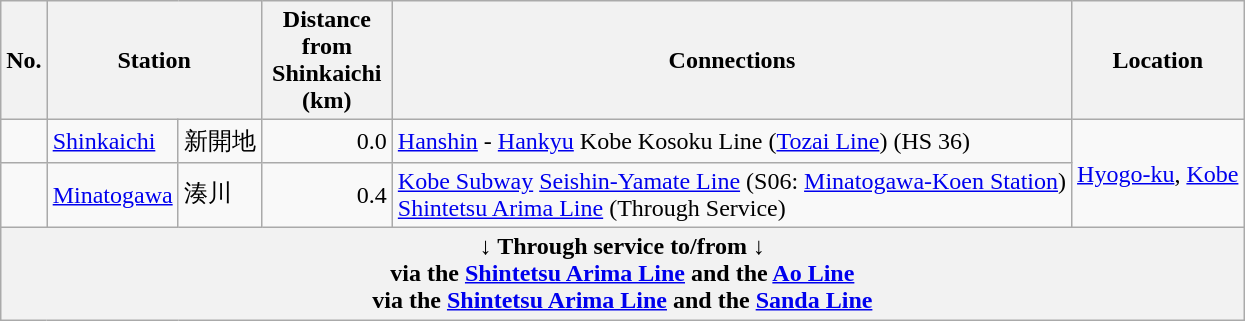<table class="wikitable">
<tr>
<th>No.</th>
<th colspan="2">Station</th>
<th width="80px">Distance from Shinkaichi (km)</th>
<th>Connections</th>
<th>Location</th>
</tr>
<tr>
<td></td>
<td><a href='#'>Shinkaichi</a></td>
<td>新開地</td>
<td align="right">0.0</td>
<td> <a href='#'>Hanshin</a> -  <a href='#'>Hankyu</a> Kobe Kosoku Line (<a href='#'>Tozai Line</a>) (HS 36)</td>
<td rowspan=2><a href='#'>Hyogo-ku</a>, <a href='#'>Kobe</a></td>
</tr>
<tr>
<td></td>
<td><a href='#'>Minatogawa</a></td>
<td>湊川</td>
<td align="right">0.4</td>
<td> <a href='#'>Kobe Subway</a> <a href='#'>Seishin-Yamate Line</a> (S06: <a href='#'>Minatogawa-Koen Station</a>)<br> <a href='#'>Shintetsu Arima Line</a> (Through Service)</td>
</tr>
<tr>
<th colspan="10">↓ Through service to/from ↓<br> via the  <a href='#'>Shintetsu Arima Line</a> and the <a href='#'>Ao Line</a><br>  via the  <a href='#'>Shintetsu Arima Line</a> and the <a href='#'>Sanda Line</a></th>
</tr>
</table>
